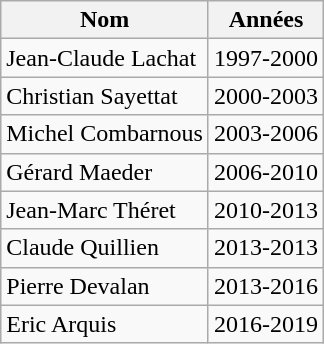<table class="wikitable">
<tr>
<th>Nom</th>
<th>Années</th>
</tr>
<tr>
<td>Jean-Claude Lachat</td>
<td>1997-2000</td>
</tr>
<tr>
<td>Christian Sayettat</td>
<td>2000-2003</td>
</tr>
<tr>
<td>Michel Combarnous</td>
<td>2003-2006</td>
</tr>
<tr>
<td>Gérard Maeder</td>
<td>2006-2010</td>
</tr>
<tr>
<td>Jean-Marc Théret</td>
<td>2010-2013</td>
</tr>
<tr>
<td>Claude Quillien</td>
<td>2013-2013</td>
</tr>
<tr>
<td>Pierre Devalan</td>
<td>2013-2016</td>
</tr>
<tr>
<td>Eric Arquis</td>
<td>2016-2019</td>
</tr>
</table>
